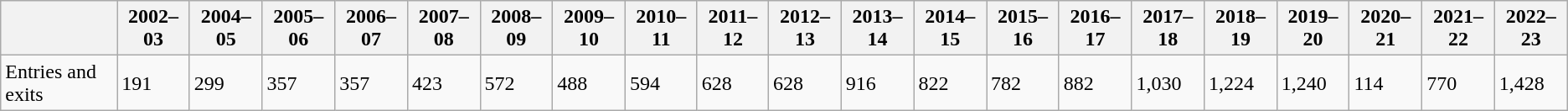<table class="wikitable">
<tr>
<th></th>
<th>2002–03</th>
<th>2004–05</th>
<th>2005–06</th>
<th>2006–07</th>
<th>2007–08</th>
<th>2008–09</th>
<th>2009–10</th>
<th>2010–11</th>
<th>2011–12</th>
<th>2012–13</th>
<th>2013–14</th>
<th>2014–15</th>
<th>2015–16</th>
<th>2016–17</th>
<th>2017–18</th>
<th>2018–19</th>
<th>2019–20</th>
<th>2020–21</th>
<th>2021–22</th>
<th>2022–23</th>
</tr>
<tr>
<td>Entries and exits</td>
<td>191</td>
<td>299</td>
<td>357</td>
<td>357</td>
<td>423</td>
<td>572</td>
<td>488</td>
<td>594</td>
<td>628</td>
<td>628</td>
<td>916</td>
<td>822</td>
<td>782</td>
<td>882</td>
<td>1,030</td>
<td>1,224</td>
<td>1,240</td>
<td>114</td>
<td>770</td>
<td>1,428</td>
</tr>
</table>
